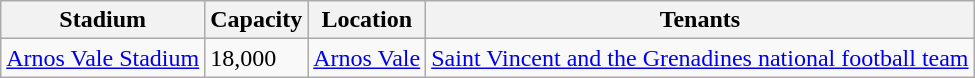<table class="wikitable sortable">
<tr>
<th>Stadium</th>
<th>Capacity</th>
<th>Location</th>
<th>Tenants</th>
</tr>
<tr>
<td><a href='#'>Arnos Vale Stadium</a></td>
<td>18,000</td>
<td><a href='#'>Arnos Vale</a></td>
<td><a href='#'>Saint Vincent and the Grenadines national football team</a></td>
</tr>
</table>
